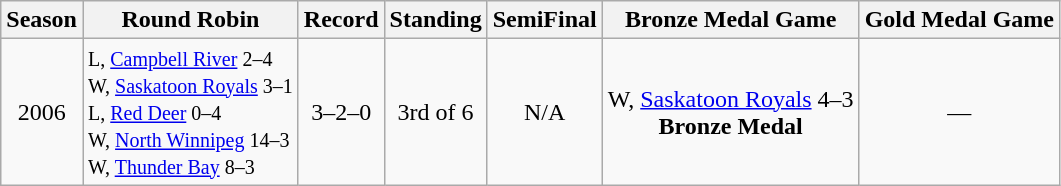<table class="wikitable" style="text-align:center">
<tr>
<th>Season</th>
<th>Round Robin</th>
<th>Record</th>
<th>Standing</th>
<th>SemiFinal</th>
<th>Bronze Medal Game</th>
<th>Gold Medal Game</th>
</tr>
<tr>
<td>2006</td>
<td align=left><small>L, <a href='#'>Campbell River</a> 2–4<br>W, <a href='#'>Saskatoon Royals</a> 3–1<br>L, <a href='#'>Red Deer</a> 0–4<br>W, <a href='#'>North Winnipeg</a> 14–3<br>W, <a href='#'>Thunder Bay</a> 8–3</small></td>
<td>3–2–0</td>
<td>3rd of 6</td>
<td>N/A</td>
<td>W, <a href='#'>Saskatoon Royals</a> 4–3<br><strong>Bronze Medal</strong></td>
<td>—</td>
</tr>
</table>
